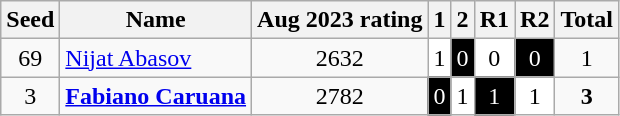<table class="wikitable">
<tr>
<th>Seed</th>
<th>Name</th>
<th>Aug 2023 rating</th>
<th>1</th>
<th>2</th>
<th>R1</th>
<th>R2</th>
<th>Total</th>
</tr>
<tr align=center>
<td>69</td>
<td align=left> <a href='#'>Nijat Abasov</a></td>
<td>2632</td>
<td style="background:white; color:black">1</td>
<td style="background:black; color:white">0</td>
<td style="background:white; color:black">0</td>
<td style="background:black; color:white">0</td>
<td>1</td>
</tr>
<tr align=center>
<td>3</td>
<td align=left><strong> <a href='#'>Fabiano Caruana</a></strong></td>
<td>2782</td>
<td style="background:black; color:white">0</td>
<td style="background:white; color:black">1</td>
<td style="background:black; color:white">1</td>
<td style="background:white; color:black">1</td>
<td><strong>3</strong></td>
</tr>
</table>
